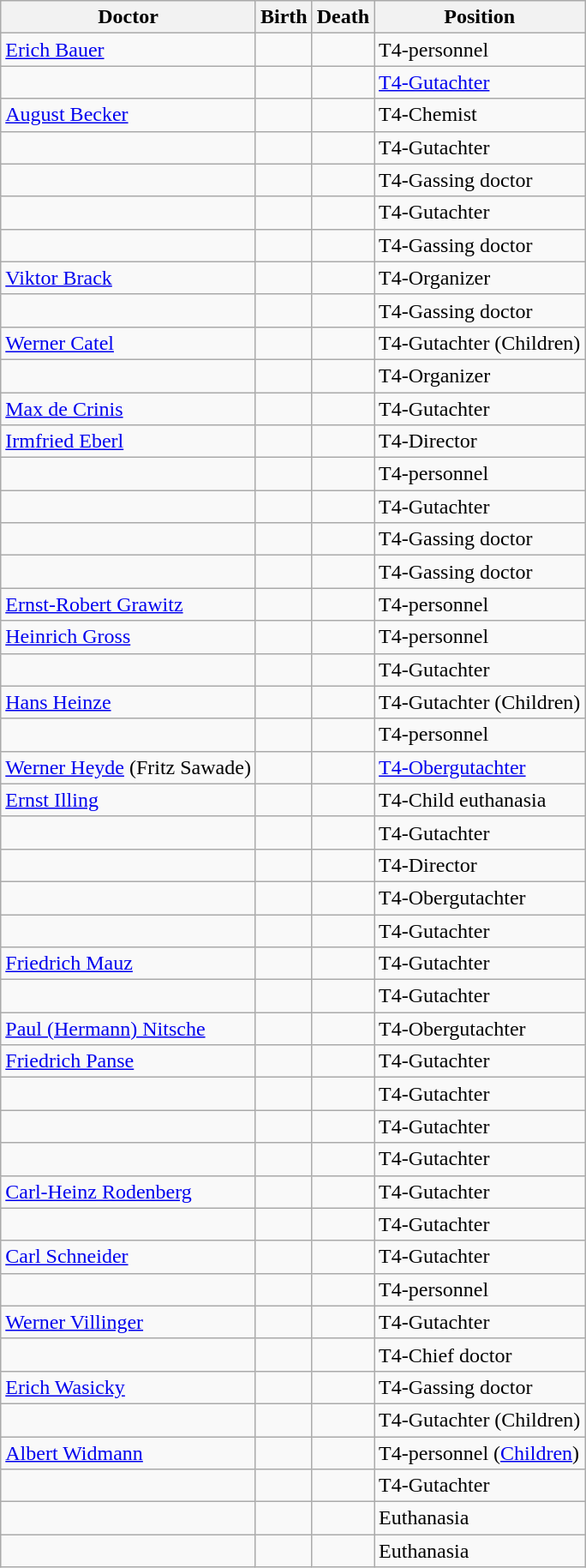<table class="wikitable sortable">
<tr>
<th>Doctor</th>
<th>Birth</th>
<th>Death</th>
<th>Position</th>
</tr>
<tr>
<td><a href='#'>Erich Bauer</a></td>
<td></td>
<td></td>
<td>T4-personnel</td>
</tr>
<tr>
<td></td>
<td></td>
<td></td>
<td><a href='#'>T4-Gutachter</a></td>
</tr>
<tr>
<td><a href='#'>August Becker</a></td>
<td></td>
<td></td>
<td>T4-Chemist</td>
</tr>
<tr>
<td></td>
<td></td>
<td></td>
<td>T4-Gutachter</td>
</tr>
<tr>
<td></td>
<td></td>
<td></td>
<td>T4-Gassing doctor</td>
</tr>
<tr>
<td></td>
<td></td>
<td></td>
<td>T4-Gutachter</td>
</tr>
<tr>
<td></td>
<td></td>
<td align="center"></td>
<td>T4-Gassing doctor</td>
</tr>
<tr>
<td><a href='#'>Viktor Brack</a></td>
<td></td>
<td></td>
<td>T4-Organizer</td>
</tr>
<tr>
<td></td>
<td></td>
<td></td>
<td>T4-Gassing doctor</td>
</tr>
<tr>
<td><a href='#'>Werner Catel</a></td>
<td></td>
<td></td>
<td>T4-Gutachter (Children)</td>
</tr>
<tr>
<td></td>
<td></td>
<td></td>
<td>T4-Organizer</td>
</tr>
<tr>
<td><a href='#'>Max de Crinis</a></td>
<td></td>
<td></td>
<td>T4-Gutachter</td>
</tr>
<tr>
<td><a href='#'>Irmfried Eberl</a></td>
<td></td>
<td></td>
<td>T4-Director</td>
</tr>
<tr>
<td></td>
<td></td>
<td></td>
<td>T4-personnel</td>
</tr>
<tr>
<td></td>
<td></td>
<td></td>
<td>T4-Gutachter</td>
</tr>
<tr>
<td></td>
<td></td>
<td></td>
<td>T4-Gassing doctor</td>
</tr>
<tr>
<td></td>
<td></td>
<td></td>
<td>T4-Gassing doctor</td>
</tr>
<tr>
<td><a href='#'>Ernst-Robert Grawitz</a></td>
<td></td>
<td></td>
<td>T4-personnel</td>
</tr>
<tr>
<td><a href='#'>Heinrich Gross</a></td>
<td></td>
<td></td>
<td>T4-personnel</td>
</tr>
<tr>
<td></td>
<td></td>
<td></td>
<td>T4-Gutachter</td>
</tr>
<tr>
<td><a href='#'>Hans Heinze</a></td>
<td></td>
<td></td>
<td>T4-Gutachter (Children)</td>
</tr>
<tr>
<td></td>
<td></td>
<td></td>
<td>T4-personnel</td>
</tr>
<tr>
<td><a href='#'>Werner Heyde</a> (Fritz Sawade)</td>
<td></td>
<td></td>
<td><a href='#'>T4-Obergutachter</a></td>
</tr>
<tr>
<td><a href='#'>Ernst Illing</a></td>
<td></td>
<td></td>
<td>T4-Child euthanasia</td>
</tr>
<tr>
<td></td>
<td></td>
<td></td>
<td>T4-Gutachter</td>
</tr>
<tr>
<td></td>
<td></td>
<td></td>
<td>T4-Director</td>
</tr>
<tr>
<td></td>
<td></td>
<td></td>
<td>T4-Obergutachter</td>
</tr>
<tr>
<td></td>
<td></td>
<td></td>
<td>T4-Gutachter</td>
</tr>
<tr>
<td><a href='#'>Friedrich Mauz</a></td>
<td></td>
<td></td>
<td>T4-Gutachter</td>
</tr>
<tr>
<td></td>
<td></td>
<td></td>
<td>T4-Gutachter</td>
</tr>
<tr>
<td><a href='#'>Paul (Hermann) Nitsche</a></td>
<td></td>
<td></td>
<td>T4-Obergutachter</td>
</tr>
<tr>
<td><a href='#'>Friedrich Panse</a></td>
<td></td>
<td></td>
<td>T4-Gutachter</td>
</tr>
<tr>
<td></td>
<td></td>
<td></td>
<td>T4-Gutachter</td>
</tr>
<tr>
<td></td>
<td></td>
<td></td>
<td>T4-Gutachter</td>
</tr>
<tr>
<td></td>
<td></td>
<td></td>
<td>T4-Gutachter</td>
</tr>
<tr>
<td><a href='#'>Carl-Heinz Rodenberg</a></td>
<td></td>
<td align="center"></td>
<td>T4-Gutachter</td>
</tr>
<tr>
<td></td>
<td></td>
<td></td>
<td>T4-Gutachter</td>
</tr>
<tr>
<td><a href='#'>Carl Schneider</a></td>
<td></td>
<td></td>
<td>T4-Gutachter</td>
</tr>
<tr>
<td></td>
<td></td>
<td></td>
<td>T4-personnel</td>
</tr>
<tr>
<td><a href='#'>Werner Villinger</a></td>
<td></td>
<td></td>
<td>T4-Gutachter</td>
</tr>
<tr>
<td></td>
<td></td>
<td></td>
<td>T4-Chief doctor</td>
</tr>
<tr>
<td><a href='#'>Erich Wasicky</a></td>
<td></td>
<td></td>
<td>T4-Gassing doctor</td>
</tr>
<tr>
<td></td>
<td></td>
<td></td>
<td>T4-Gutachter (Children)</td>
</tr>
<tr>
<td><a href='#'>Albert Widmann</a></td>
<td></td>
<td></td>
<td>T4-personnel (<a href='#'>Children</a>)</td>
</tr>
<tr>
<td></td>
<td></td>
<td></td>
<td>T4-Gutachter</td>
</tr>
<tr>
<td></td>
<td></td>
<td></td>
<td>Euthanasia</td>
</tr>
<tr>
<td></td>
<td></td>
<td></td>
<td>Euthanasia</td>
</tr>
</table>
